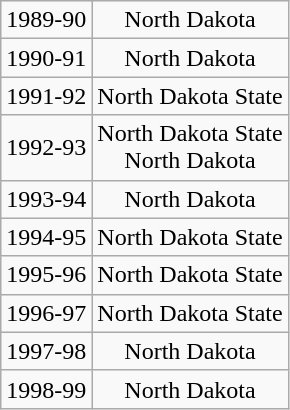<table class="wikitable" style="text-align:center">
<tr>
<td>1989-90</td>
<td>North Dakota</td>
</tr>
<tr>
<td>1990-91</td>
<td>North Dakota</td>
</tr>
<tr>
<td>1991-92</td>
<td>North Dakota State</td>
</tr>
<tr>
<td>1992-93</td>
<td>North Dakota State<br>North Dakota</td>
</tr>
<tr>
<td>1993-94</td>
<td>North Dakota</td>
</tr>
<tr>
<td>1994-95</td>
<td>North Dakota State</td>
</tr>
<tr>
<td>1995-96</td>
<td>North Dakota State</td>
</tr>
<tr>
<td>1996-97</td>
<td>North Dakota State</td>
</tr>
<tr>
<td>1997-98</td>
<td>North Dakota</td>
</tr>
<tr>
<td>1998-99</td>
<td>North Dakota</td>
</tr>
</table>
